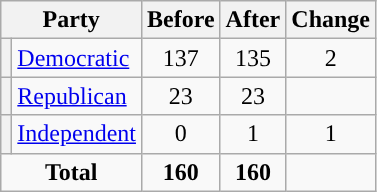<table class="wikitable" style="text-align:center;">
<tr>
<th colspan="2">Party</th>
<th>Before</th>
<th>After</th>
<th>Change</th>
</tr>
<tr>
<th style="background-color:"></th>
<td style="text-align:left;"><a href='#'>Democratic</a></td>
<td>137</td>
<td>135</td>
<td> 2</td>
</tr>
<tr>
<th style="background-color:"></th>
<td style="text-align:left;"><a href='#'>Republican</a></td>
<td>23</td>
<td>23</td>
<td></td>
</tr>
<tr>
<th style="background-color:"></th>
<td style="text-align:left;"><a href='#'>Independent</a></td>
<td>0</td>
<td>1</td>
<td> 1</td>
</tr>
<tr>
<td colspan="2"><strong>Total</strong></td>
<td><strong>160</strong></td>
<td><strong>160</strong></td>
<td></td>
</tr>
</table>
